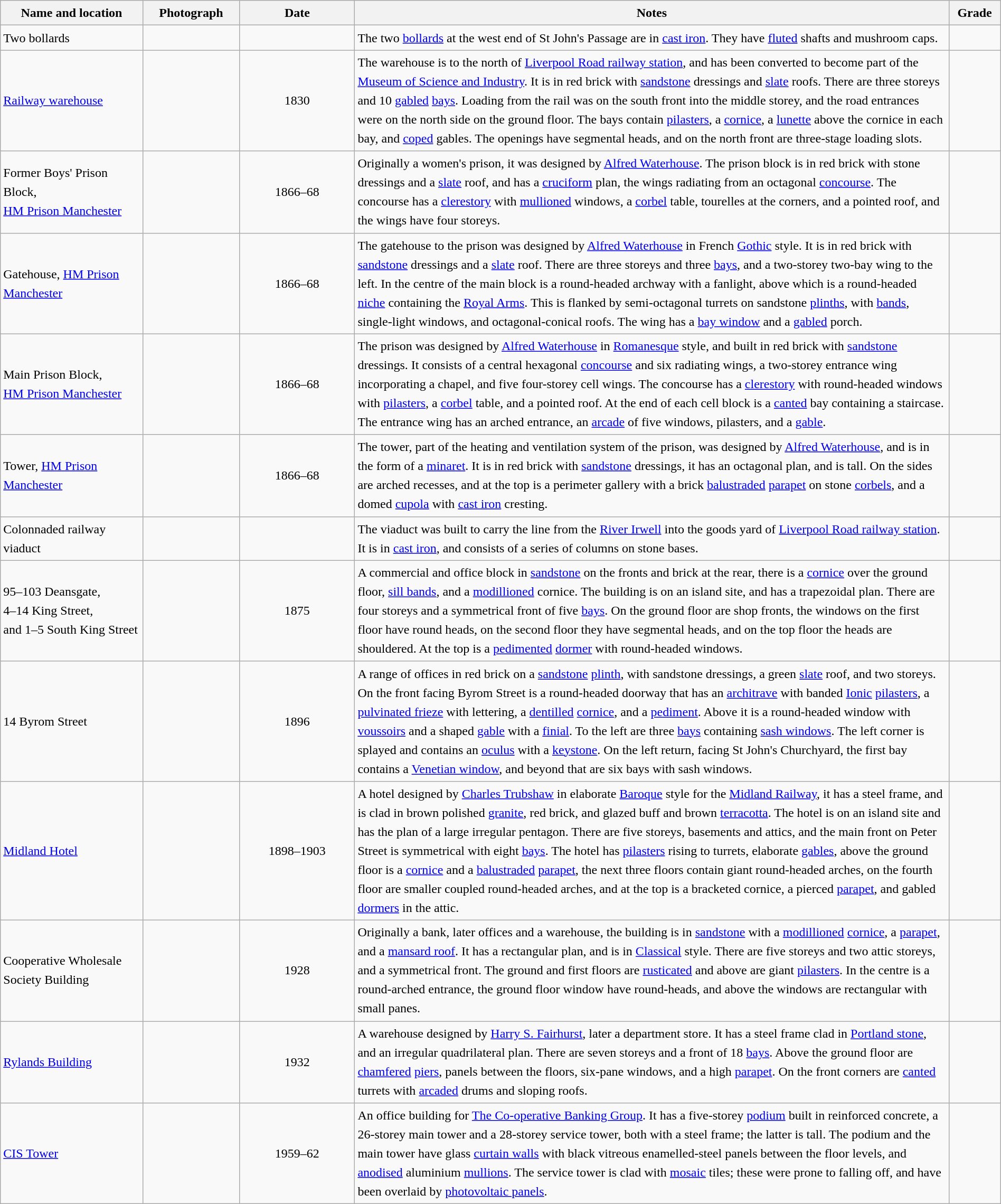<table class="wikitable sortable plainrowheaders" style="width:100%; border:0; text-align:left; line-height:150%;">
<tr>
<th scope="col" style="width:150px">Name and location</th>
<th scope="col" style="width:100px" class="unsortable">Photograph</th>
<th scope="col" style="width:120px">Date</th>
<th scope="col" style="width:650px" class="unsortable">Notes</th>
<th scope="col" style="width:50px">Grade</th>
</tr>
<tr>
<td>Two bollards<br><small></small></td>
<td></td>
<td align="center"></td>
<td>The two <a href='#'>bollards</a> at the west end of St John's Passage are in <a href='#'>cast iron</a>. They have <a href='#'>fluted</a> shafts and mushroom caps.</td>
<td align="center" ></td>
</tr>
<tr>
<td><a href='#'>Railway warehouse</a><br><small></small></td>
<td></td>
<td align="center">1830</td>
<td>The warehouse is to the north of <a href='#'>Liverpool Road railway station</a>, and has been converted to become part of the <a href='#'>Museum of Science and Industry</a>. It is in red brick with <a href='#'>sandstone</a> dressings and <a href='#'>slate</a> roofs. There are three storeys and 10 <a href='#'>gabled</a> <a href='#'>bays</a>. Loading from the rail was on the south front into the middle storey, and the road entrances were on the north side on the ground floor. The bays contain <a href='#'>pilasters</a>, a <a href='#'>cornice</a>, a <a href='#'>lunette</a> above the cornice in each bay, and <a href='#'>coped</a> gables. The openings have segmental heads, and on the north front are three-stage loading slots.</td>
<td align="center" ></td>
</tr>
<tr>
<td>Former Boys' Prison Block,<br><a href='#'>HM Prison Manchester</a><br><small></small></td>
<td></td>
<td align="center">1866–68</td>
<td>Originally a women's prison, it was designed by <a href='#'>Alfred Waterhouse</a>. The prison block is in red brick with stone dressings and a <a href='#'>slate</a> roof, and has a <a href='#'>cruciform</a> plan, the wings radiating from an octagonal <a href='#'>concourse</a>. The concourse has a <a href='#'>clerestory</a> with <a href='#'>mullioned</a> windows, a <a href='#'>corbel</a> table, tourelles at the corners, and a pointed roof, and the wings have four storeys.</td>
<td align="center" ></td>
</tr>
<tr>
<td>Gatehouse, <a href='#'>HM Prison Manchester</a><br><small></small></td>
<td></td>
<td align="center">1866–68</td>
<td>The gatehouse to the prison was designed by <a href='#'>Alfred Waterhouse</a> in French <a href='#'>Gothic</a> style. It is in red brick with <a href='#'>sandstone</a> dressings and a <a href='#'>slate</a> roof. There are three storeys and three <a href='#'>bays</a>, and a two-storey two-bay wing to the left. In the centre of the main block is a round-headed archway with a fanlight, above which is a round-headed <a href='#'>niche</a> containing the <a href='#'>Royal Arms</a>. This is flanked by semi-octagonal turrets on sandstone <a href='#'>plinths</a>, with <a href='#'>bands</a>, single-light windows, and octagonal-conical roofs. The wing has a <a href='#'>bay window</a> and a <a href='#'>gabled</a> porch.</td>
<td align="center" ></td>
</tr>
<tr>
<td>Main Prison Block,<br><a href='#'>HM Prison Manchester</a><br><small></small></td>
<td></td>
<td align="center">1866–68</td>
<td>The prison was designed by <a href='#'>Alfred Waterhouse</a> in <a href='#'>Romanesque</a> style, and built in red brick with <a href='#'>sandstone</a> dressings. It consists of a central hexagonal <a href='#'>concourse</a> and six radiating wings, a two-storey entrance wing incorporating a chapel, and five four-storey cell wings. The concourse has a <a href='#'>clerestory</a> with round-headed windows with <a href='#'>pilasters</a>, a <a href='#'>corbel</a> table, and a pointed roof. At the end of each cell block is a <a href='#'>canted</a> bay containing a staircase. The entrance wing has an arched entrance, an <a href='#'>arcade</a> of five windows, pilasters, and a <a href='#'>gable</a>.</td>
<td align="center" ></td>
</tr>
<tr>
<td>Tower, <a href='#'>HM Prison Manchester</a><br><small></small></td>
<td></td>
<td align="center">1866–68</td>
<td>The tower, part of the heating and ventilation system of the prison, was designed by <a href='#'>Alfred Waterhouse</a>, and is in the form of a <a href='#'>minaret</a>. It is in red brick with <a href='#'>sandstone</a> dressings, it has an octagonal plan, and is  tall. On the sides are arched recesses, and at the top is a perimeter gallery with a brick <a href='#'>balustraded</a> <a href='#'>parapet</a> on stone <a href='#'>corbels</a>, and a domed <a href='#'>cupola</a> with <a href='#'>cast iron</a> cresting.</td>
<td align="center" ></td>
</tr>
<tr>
<td>Colonnaded railway viaduct<br><small></small></td>
<td></td>
<td align="center"></td>
<td>The viaduct was built to carry the line from the <a href='#'>River Irwell</a> into the goods yard of <a href='#'>Liverpool Road railway station</a>. It is in <a href='#'>cast iron</a>, and consists of a series of columns on stone bases.</td>
<td align="center" ></td>
</tr>
<tr>
<td>95–103 Deansgate,<br>4–14 King Street,<br>and 1–5 South King Street<br><small></small></td>
<td></td>
<td align="center">1875</td>
<td>A commercial and office block in <a href='#'>sandstone</a> on the fronts and brick at the rear, there is a <a href='#'>cornice</a> over the ground floor, <a href='#'>sill bands</a>, and a <a href='#'>modillioned</a> cornice. The building is on an island site, and has a trapezoidal plan. There are four storeys and a symmetrical front of five <a href='#'>bays</a>. On the ground floor are shop fronts, the windows on the first floor have round heads, on the second floor they have segmental heads, and on the top floor the heads are shouldered. At the top is a <a href='#'>pedimented</a> <a href='#'>dormer</a> with round-headed windows.</td>
<td align="center" ></td>
</tr>
<tr>
<td>14 Byrom Street<br><small></small></td>
<td></td>
<td align="center">1896</td>
<td>A range of offices in red brick on a <a href='#'>sandstone</a> <a href='#'>plinth</a>, with sandstone dressings, a green <a href='#'>slate</a> roof, and two storeys. On the front facing Byrom Street is a round-headed doorway that has an <a href='#'>architrave</a> with banded <a href='#'>Ionic</a> <a href='#'>pilasters</a>, a <a href='#'>pulvinated frieze</a> with lettering, a <a href='#'>dentilled</a> <a href='#'>cornice</a>, and a <a href='#'>pediment</a>. Above it is a round-headed window with <a href='#'>voussoirs</a> and a shaped <a href='#'>gable</a> with a <a href='#'>finial</a>. To the left are three <a href='#'>bays</a> containing <a href='#'>sash windows</a>. The left corner is splayed and contains an <a href='#'>oculus</a> with a <a href='#'>keystone</a>. On the left return, facing St John's Churchyard, the first bay contains a <a href='#'>Venetian window</a>, and beyond that are six bays with sash windows.</td>
<td align="center" ></td>
</tr>
<tr>
<td><a href='#'>Midland Hotel</a><br><small></small></td>
<td></td>
<td align="center">1898–1903</td>
<td>A hotel designed by <a href='#'>Charles Trubshaw</a> in elaborate <a href='#'>Baroque</a> style for the <a href='#'>Midland Railway</a>, it has a steel frame, and is clad in brown polished <a href='#'>granite</a>, red brick, and glazed buff and brown <a href='#'>terracotta</a>. The hotel is on an island site and has the plan of a large irregular pentagon. There are five storeys, basements and attics, and the main front on Peter Street is symmetrical with eight <a href='#'>bays</a>. The hotel has <a href='#'>pilasters</a> rising to turrets, elaborate <a href='#'>gables</a>, above the ground floor is a <a href='#'>cornice</a> and a <a href='#'>balustraded</a> <a href='#'>parapet</a>, the next three floors contain giant round-headed arches, on the fourth floor are smaller coupled round-headed arches, and at the top is a bracketed cornice, a pierced <a href='#'>parapet</a>, and gabled <a href='#'>dormers</a> in the attic.</td>
<td align="center" ></td>
</tr>
<tr>
<td>Cooperative Wholesale Society Building<br><small></small></td>
<td></td>
<td align="center">1928</td>
<td>Originally a bank, later offices and a warehouse, the building is in <a href='#'>sandstone</a> with a <a href='#'>modillioned</a> <a href='#'>cornice</a>, a <a href='#'>parapet</a>, and a <a href='#'>mansard roof</a>. It has a rectangular plan, and is in <a href='#'>Classical</a> style. There are five storeys and two attic storeys, and a symmetrical front. The ground and first floors are <a href='#'>rusticated</a> and above are giant <a href='#'>pilasters</a>. In the centre is a round-arched entrance, the ground floor window have round-heads, and above the windows are rectangular with small panes.</td>
<td align="center" ></td>
</tr>
<tr>
<td><a href='#'>Rylands Building</a><br><small></small></td>
<td></td>
<td align="center">1932</td>
<td>A warehouse designed by <a href='#'>Harry S. Fairhurst</a>, later a department store. It has a steel frame clad in <a href='#'>Portland stone</a>, and an irregular quadrilateral plan. There are seven storeys and a front of 18 <a href='#'>bays</a>. Above the ground floor are <a href='#'>chamfered</a> <a href='#'>piers</a>, panels between the floors, six-pane windows, and a high <a href='#'>parapet</a>. On the front corners are <a href='#'>canted</a> turrets with <a href='#'>arcaded</a> drums and sloping roofs.</td>
<td align="center" ></td>
</tr>
<tr>
<td><a href='#'>CIS Tower</a><br><small></small></td>
<td></td>
<td align="center">1959–62</td>
<td>An office building for <a href='#'>The Co-operative Banking Group</a>. It has a five-storey <a href='#'>podium</a> built in reinforced concrete, a 26-storey main tower and a 28-storey service tower, both with a steel frame; the latter is  tall. The podium and the main tower have glass <a href='#'>curtain walls</a> with black vitreous enamelled-steel panels between the floor levels, and <a href='#'>anodised</a> aluminium <a href='#'>mullions</a>. The service tower is clad with <a href='#'>mosaic</a> tiles; these were prone to falling off, and have been overlaid by <a href='#'>photovoltaic panels</a>.</td>
<td align="center" ></td>
</tr>
<tr>
</tr>
</table>
